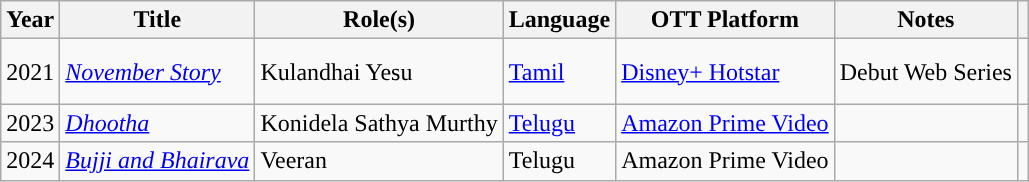<table class="wikitable ">
<tr>
<th scope="col">Year</th>
<th scope="col">Title</th>
<th scope="col">Role(s)</th>
<th scope="col">Language</th>
<th scope="col">OTT Platform</th>
<th scope="col">Notes</th>
<th scope="col" ></th>
</tr>
<tr>
<td>2021</td>
<td><em><a href='#'>November Story</a></em></td>
<td>Kulandhai Yesu</td>
<td><a href='#'>Tamil</a></td>
<td><a href='#'>Disney+ Hotstar</a></td>
<td>Debut Web Series</td>
<td style="text-align:center;"><br><br></td>
</tr>
<tr>
<td>2023</td>
<td><em><a href='#'>Dhootha</a></em></td>
<td>Konidela Sathya Murthy</td>
<td><a href='#'>Telugu</a></td>
<td><a href='#'>Amazon Prime Video</a></td>
<td></td>
<td></td>
</tr>
<tr>
<td>2024</td>
<td><em><a href='#'>Bujji and Bhairava</a></em></td>
<td>Veeran</td>
<td>Telugu</td>
<td>Amazon Prime Video</td>
<td></td>
<td></td>
</tr>
</table>
